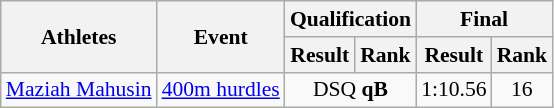<table class="wikitable" border="1" style="font-size:90%">
<tr>
<th rowspan=2>Athletes</th>
<th rowspan=2>Event</th>
<th colspan=2>Qualification</th>
<th colspan=2>Final</th>
</tr>
<tr>
<th>Result</th>
<th>Rank</th>
<th>Result</th>
<th>Rank</th>
</tr>
<tr>
<td><a href='#'>Maziah Mahusin</a></td>
<td><a href='#'>400m hurdles</a></td>
<td align=center colspan=2>DSQ <strong>qB</strong></td>
<td align=center>1:10.56</td>
<td align=center>16</td>
</tr>
</table>
